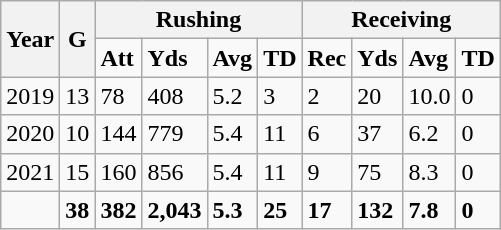<table class="wikitable">
<tr style="font-weight:bold;">
<th rowspan="2">Year</th>
<th rowspan="2">G</th>
<th colspan="4">Rushing</th>
<th colspan="4">Receiving</th>
</tr>
<tr style="font-weight:bold;">
<td>Att</td>
<td>Yds</td>
<td>Avg</td>
<td>TD</td>
<td>Rec</td>
<td>Yds</td>
<td>Avg</td>
<td>TD</td>
</tr>
<tr>
<td>2019</td>
<td>13</td>
<td>78</td>
<td>408</td>
<td>5.2</td>
<td>3</td>
<td>2</td>
<td>20</td>
<td>10.0</td>
<td>0</td>
</tr>
<tr>
<td>2020</td>
<td>10</td>
<td>144</td>
<td>779</td>
<td>5.4</td>
<td>11</td>
<td>6</td>
<td>37</td>
<td>6.2</td>
<td>0</td>
</tr>
<tr>
<td>2021</td>
<td>15</td>
<td>160</td>
<td>856</td>
<td>5.4</td>
<td>11</td>
<td>9</td>
<td>75</td>
<td>8.3</td>
<td>0</td>
</tr>
<tr style="font-weight:bold;">
<td></td>
<td>38</td>
<td>382</td>
<td>2,043</td>
<td>5.3</td>
<td>25</td>
<td>17</td>
<td>132</td>
<td>7.8</td>
<td>0</td>
</tr>
</table>
